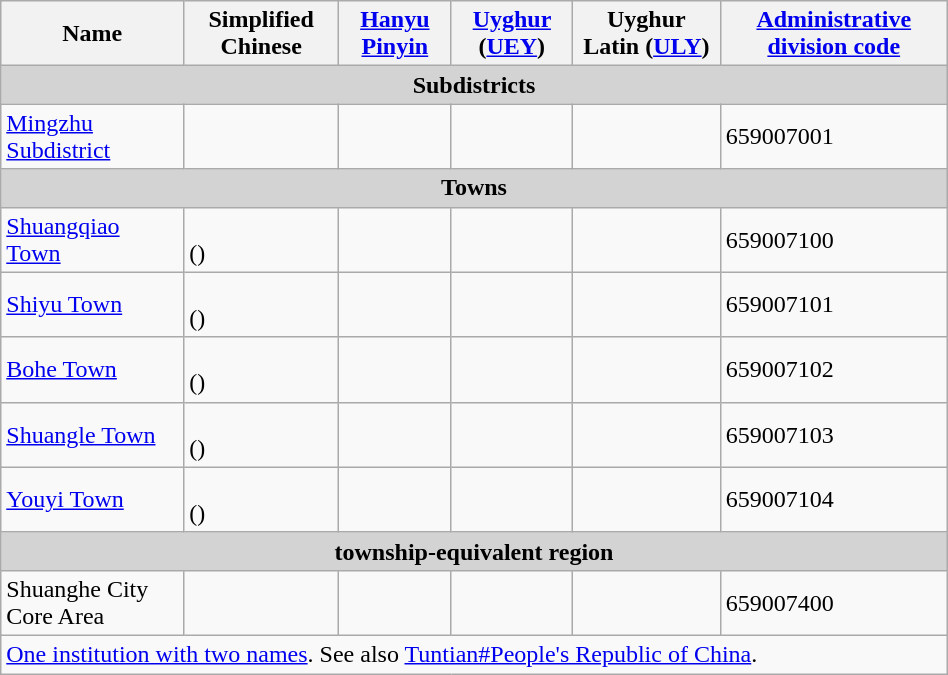<table class="wikitable" align="center" style="width:50%; border="1">
<tr>
<th>Name</th>
<th>Simplified Chinese</th>
<th><a href='#'>Hanyu Pinyin</a></th>
<th><a href='#'>Uyghur</a> (<a href='#'>UEY</a>)</th>
<th>Uyghur Latin (<a href='#'>ULY</a>)</th>
<th><a href='#'>Administrative division code</a></th>
</tr>
<tr --------->
<td colspan="7"  style="text-align:center; background:#d3d3d3;"><strong>Subdistricts</strong></td>
</tr>
<tr --------->
<td><a href='#'>Mingzhu Subdistrict</a></td>
<td></td>
<td></td>
<td></td>
<td></td>
<td>659007001</td>
</tr>
<tr --------->
<td colspan="7"  style="text-align:center; background:#d3d3d3;"><strong>Towns</strong></td>
</tr>
<tr --------->
<td><a href='#'>Shuangqiao Town</a><br></td>
<td><br>()</td>
<td></td>
<td></td>
<td></td>
<td>659007100</td>
</tr>
<tr>
<td><a href='#'>Shiyu Town</a><br></td>
<td><br>()</td>
<td></td>
<td></td>
<td></td>
<td>659007101</td>
</tr>
<tr>
<td><a href='#'>Bohe Town</a><br></td>
<td><br>()</td>
<td></td>
<td></td>
<td></td>
<td>659007102</td>
</tr>
<tr>
<td><a href='#'>Shuangle Town</a><br></td>
<td><br>()</td>
<td></td>
<td></td>
<td></td>
<td>659007103</td>
</tr>
<tr>
<td><a href='#'>Youyi Town</a><br></td>
<td><br>()</td>
<td></td>
<td></td>
<td></td>
<td>659007104</td>
</tr>
<tr --------->
<td colspan="7"  style="text-align:center; background:#d3d3d3;"><strong>township-equivalent region</strong></td>
</tr>
<tr --------->
<td>Shuanghe City Core Area</td>
<td></td>
<td></td>
<td></td>
<td></td>
<td>659007400</td>
</tr>
<tr --------->
<td colspan="7"><div> <a href='#'>One institution with two names</a>. See also <a href='#'>Tuntian#People's Republic of China</a>.<br></div></td>
</tr>
</table>
